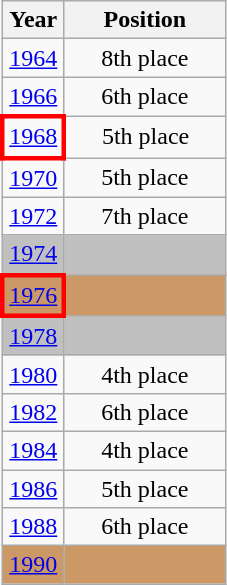<table class="wikitable" style="text-align: center;">
<tr>
<th>Year</th>
<th width="100">Position</th>
</tr>
<tr>
<td> <a href='#'>1964</a></td>
<td align=center>8th place</td>
</tr>
<tr>
<td> <a href='#'>1966</a></td>
<td align=center>6th place</td>
</tr>
<tr>
<td style="border: 3px solid red"> <a href='#'>1968</a></td>
<td align=center>5th place</td>
</tr>
<tr>
<td> <a href='#'>1970</a></td>
<td align=center>5th place</td>
</tr>
<tr>
<td> <a href='#'>1972</a></td>
<td align=center>7th place</td>
</tr>
<tr bgcolor=silver>
<td> <a href='#'>1974</a></td>
<td align=center></td>
</tr>
<tr bgcolor="#cc9966">
<td style="border: 3px solid red"> <a href='#'>1976</a></td>
<td align=center></td>
</tr>
<tr bgcolor=silver>
<td> <a href='#'>1978</a></td>
<td align=center></td>
</tr>
<tr>
<td> <a href='#'>1980</a></td>
<td align=center>4th place</td>
</tr>
<tr>
<td> <a href='#'>1982</a></td>
<td align=center>6th place</td>
</tr>
<tr>
<td> <a href='#'>1984</a></td>
<td align=center>4th place</td>
</tr>
<tr>
<td> <a href='#'>1986</a></td>
<td align=center>5th place</td>
</tr>
<tr>
<td> <a href='#'>1988</a></td>
<td align=center>6th place</td>
</tr>
<tr bgcolor="#cc9966">
<td> <a href='#'>1990</a></td>
<td align=center></td>
</tr>
</table>
